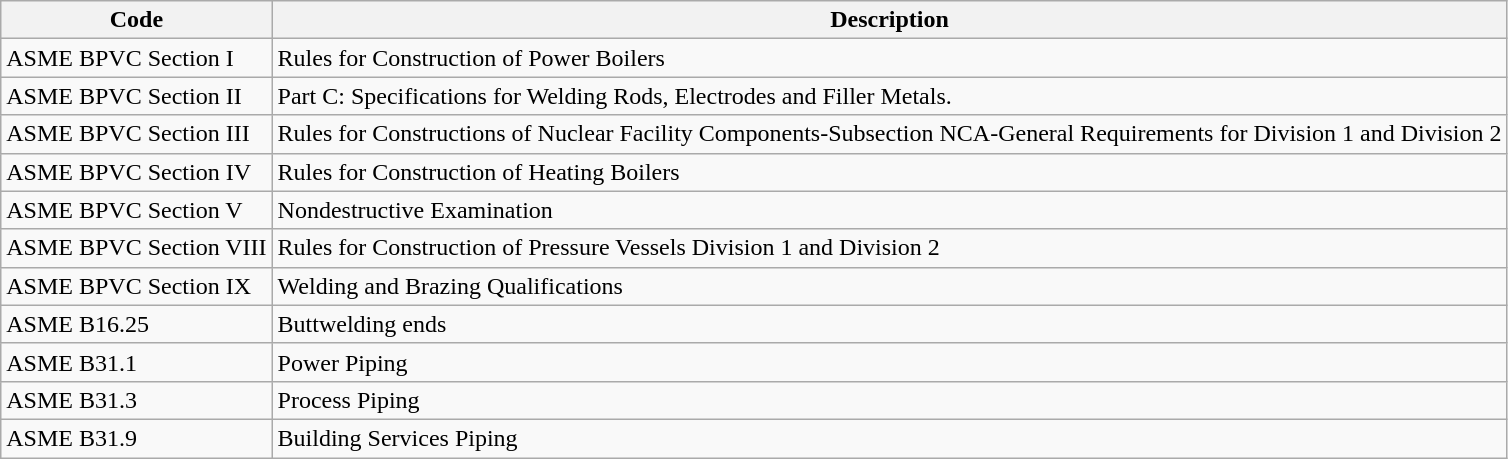<table class="wikitable sortable">
<tr>
<th>Code</th>
<th>Description</th>
</tr>
<tr>
<td>ASME BPVC Section I</td>
<td>Rules for Construction of Power Boilers</td>
</tr>
<tr>
<td>ASME BPVC Section II</td>
<td>Part C: Specifications for Welding Rods, Electrodes and Filler Metals.</td>
</tr>
<tr>
<td>ASME BPVC Section III</td>
<td>Rules for Constructions of Nuclear Facility Components-Subsection NCA-General Requirements for Division 1 and Division 2</td>
</tr>
<tr>
<td>ASME BPVC Section IV</td>
<td>Rules for Construction of Heating Boilers</td>
</tr>
<tr>
<td>ASME BPVC Section V</td>
<td>Nondestructive Examination</td>
</tr>
<tr>
<td>ASME BPVC Section VIII</td>
<td>Rules for Construction of Pressure Vessels Division 1 and Division 2</td>
</tr>
<tr>
<td>ASME BPVC Section IX</td>
<td>Welding and Brazing Qualifications</td>
</tr>
<tr>
<td>ASME B16.25</td>
<td>Buttwelding ends</td>
</tr>
<tr>
<td>ASME B31.1</td>
<td>Power Piping</td>
</tr>
<tr>
<td>ASME B31.3</td>
<td>Process Piping</td>
</tr>
<tr>
<td>ASME B31.9</td>
<td>Building Services Piping</td>
</tr>
</table>
